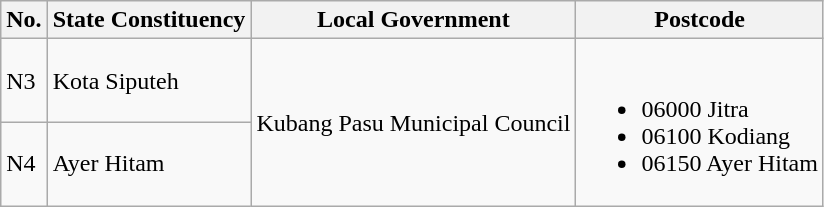<table class="wikitable">
<tr>
<th>No.</th>
<th>State Constituency</th>
<th>Local Government</th>
<th>Postcode</th>
</tr>
<tr>
<td>N3</td>
<td>Kota Siputeh</td>
<td rowspan="2">Kubang Pasu Municipal Council</td>
<td rowspan="2"><br><ul><li>06000 Jitra</li><li>06100 Kodiang</li><li>06150 Ayer Hitam</li></ul></td>
</tr>
<tr>
<td>N4</td>
<td>Ayer Hitam</td>
</tr>
</table>
